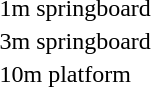<table>
<tr>
<td>1m springboard</td>
<td></td>
<td></td>
<td></td>
</tr>
<tr>
<td>3m springboard</td>
<td></td>
<td></td>
<td></td>
</tr>
<tr>
<td>10m platform</td>
<td></td>
<td></td>
<td></td>
</tr>
</table>
